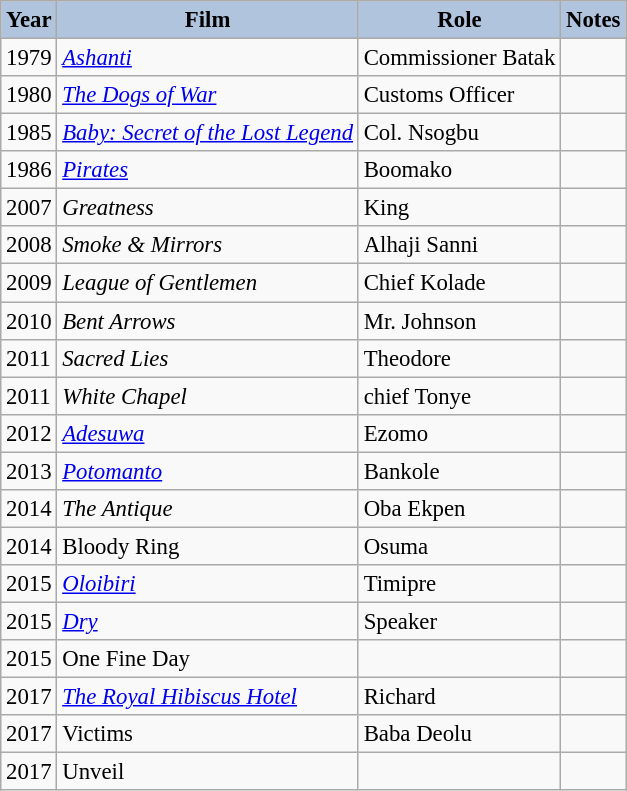<table class="wikitable sortable" style="font-size: 95%;">
<tr>
<th style="background:#B0C4DE;">Year</th>
<th style="background:#B0C4DE;">Film</th>
<th style="background:#B0C4DE;">Role</th>
<th style="background:#B0C4DE;" class="unsortable">Notes</th>
</tr>
<tr>
<td>1979</td>
<td><em><a href='#'>Ashanti</a></em></td>
<td>Commissioner Batak</td>
<td></td>
</tr>
<tr>
<td>1980</td>
<td><em><a href='#'>The Dogs of War</a></em></td>
<td>Customs Officer</td>
<td></td>
</tr>
<tr>
<td>1985</td>
<td><em><a href='#'>Baby: Secret of the Lost Legend</a></em></td>
<td>Col. Nsogbu</td>
<td></td>
</tr>
<tr>
<td>1986</td>
<td><em><a href='#'>Pirates</a></em></td>
<td>Boomako</td>
<td></td>
</tr>
<tr>
<td>2007</td>
<td><em>Greatness</em></td>
<td>King</td>
<td></td>
</tr>
<tr>
<td>2008</td>
<td><em>Smoke & Mirrors</em></td>
<td>Alhaji Sanni</td>
<td></td>
</tr>
<tr>
<td>2009</td>
<td><em>League of Gentlemen</em></td>
<td>Chief Kolade</td>
<td></td>
</tr>
<tr>
<td>2010</td>
<td><em>Bent Arrows</em></td>
<td>Mr. Johnson</td>
<td></td>
</tr>
<tr>
<td>2011</td>
<td><em>Sacred Lies</em></td>
<td>Theodore</td>
<td></td>
</tr>
<tr>
<td>2011</td>
<td><em>White Chapel</em></td>
<td>chief Tonye</td>
<td></td>
</tr>
<tr>
<td>2012</td>
<td><em><a href='#'>Adesuwa</a></em></td>
<td>Ezomo</td>
<td></td>
</tr>
<tr>
<td>2013</td>
<td><em><a href='#'>Potomanto</a></em></td>
<td>Bankole</td>
<td></td>
</tr>
<tr>
<td>2014</td>
<td><em>The Antique</em></td>
<td>Oba Ekpen</td>
<td></td>
</tr>
<tr>
<td>2014</td>
<td>Bloody Ring</td>
<td>Osuma</td>
<td></td>
</tr>
<tr>
<td>2015</td>
<td><em><a href='#'>Oloibiri</a></em></td>
<td>Timipre</td>
<td></td>
</tr>
<tr>
<td>2015</td>
<td><em><a href='#'>Dry</a></em></td>
<td>Speaker</td>
<td></td>
</tr>
<tr>
<td>2015</td>
<td>One Fine Day</td>
<td></td>
<td></td>
</tr>
<tr>
<td>2017</td>
<td><em><a href='#'>The Royal Hibiscus Hotel</a></em></td>
<td>Richard</td>
<td></td>
</tr>
<tr>
<td>2017</td>
<td>Victims</td>
<td>Baba Deolu</td>
<td></td>
</tr>
<tr>
<td>2017</td>
<td>Unveil</td>
<td></td>
<td></td>
</tr>
</table>
